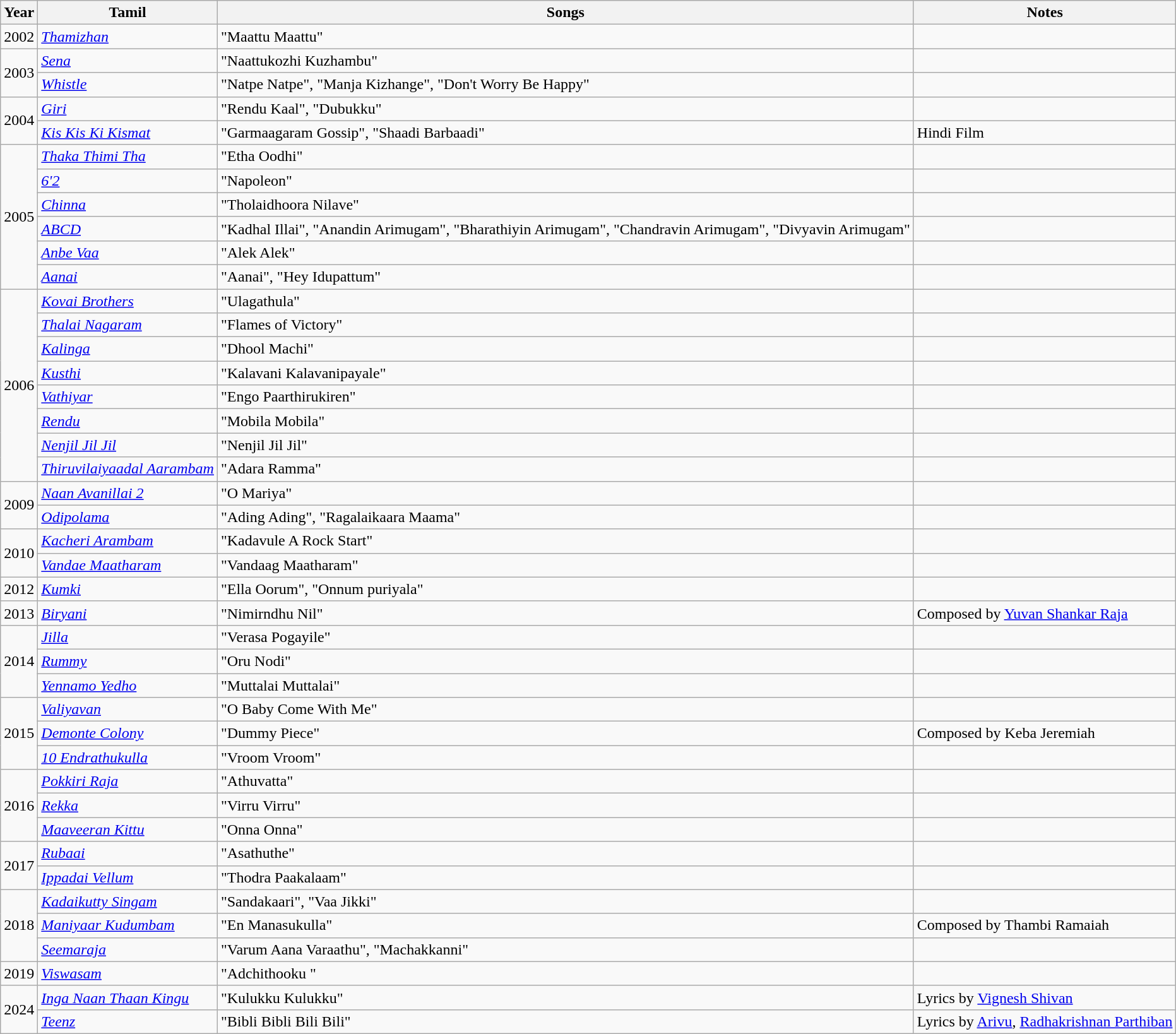<table class="wikitable sortable">
<tr>
<th>Year</th>
<th>Tamil</th>
<th>Songs</th>
<th>Notes</th>
</tr>
<tr>
<td>2002</td>
<td><em><a href='#'>Thamizhan</a></em></td>
<td>"Maattu Maattu"</td>
<td></td>
</tr>
<tr>
<td rowspan="2">2003</td>
<td><em><a href='#'>Sena</a></em></td>
<td>"Naattukozhi Kuzhambu"</td>
<td></td>
</tr>
<tr>
<td><em><a href='#'>Whistle</a></em></td>
<td>"Natpe Natpe", "Manja Kizhange", "Don't Worry Be Happy"</td>
<td></td>
</tr>
<tr>
<td rowspan="2">2004</td>
<td><em><a href='#'>Giri</a></em></td>
<td>"Rendu Kaal", "Dubukku"</td>
<td></td>
</tr>
<tr>
<td><em><a href='#'>Kis Kis Ki Kismat</a></em></td>
<td>"Garmaagaram Gossip", "Shaadi Barbaadi"</td>
<td>Hindi Film</td>
</tr>
<tr>
<td rowspan="6">2005</td>
<td><em><a href='#'>Thaka Thimi Tha</a></em></td>
<td>"Etha Oodhi"</td>
<td></td>
</tr>
<tr>
<td><em><a href='#'>6'2</a></em></td>
<td>"Napoleon"</td>
<td></td>
</tr>
<tr>
<td><em><a href='#'>Chinna</a></em></td>
<td>"Tholaidhoora Nilave"</td>
<td></td>
</tr>
<tr>
<td><em><a href='#'>ABCD</a></em></td>
<td>"Kadhal Illai", "Anandin Arimugam", "Bharathiyin Arimugam", "Chandravin Arimugam", "Divyavin Arimugam"</td>
<td></td>
</tr>
<tr>
<td><em><a href='#'>Anbe Vaa</a></em></td>
<td>"Alek Alek"</td>
<td></td>
</tr>
<tr>
<td><em><a href='#'>Aanai</a></em></td>
<td>"Aanai", "Hey Idupattum"</td>
<td></td>
</tr>
<tr>
<td rowspan="8">2006</td>
<td><em><a href='#'>Kovai Brothers</a></em></td>
<td>"Ulagathula"</td>
<td></td>
</tr>
<tr>
<td><em><a href='#'>Thalai Nagaram</a></em></td>
<td>"Flames of Victory"</td>
<td></td>
</tr>
<tr>
<td><em><a href='#'>Kalinga</a></em></td>
<td>"Dhool Machi"</td>
<td></td>
</tr>
<tr>
<td><em><a href='#'>Kusthi</a></em></td>
<td>"Kalavani Kalavanipayale"</td>
<td></td>
</tr>
<tr>
<td><em><a href='#'>Vathiyar</a></em></td>
<td>"Engo Paarthirukiren"</td>
<td></td>
</tr>
<tr>
<td><em><a href='#'>Rendu</a></em></td>
<td>"Mobila Mobila"</td>
<td></td>
</tr>
<tr>
<td><em><a href='#'>Nenjil Jil Jil</a></em></td>
<td>"Nenjil Jil Jil"</td>
<td></td>
</tr>
<tr>
<td><em><a href='#'>Thiruvilaiyaadal Aarambam</a></em></td>
<td>"Adara Ramma"</td>
<td></td>
</tr>
<tr>
<td rowspan="2">2009</td>
<td><em><a href='#'>Naan Avanillai 2</a></em></td>
<td>"O Mariya"</td>
<td></td>
</tr>
<tr>
<td><em><a href='#'>Odipolama</a></em></td>
<td>"Ading Ading", "Ragalaikaara Maama"</td>
<td></td>
</tr>
<tr>
<td rowspan="2">2010</td>
<td><em><a href='#'>Kacheri Arambam</a></em></td>
<td>"Kadavule A Rock Start"</td>
<td></td>
</tr>
<tr>
<td><em><a href='#'>Vandae Maatharam</a></em></td>
<td>"Vandaag Maatharam"</td>
<td></td>
</tr>
<tr>
<td>2012</td>
<td><em><a href='#'>Kumki</a></em></td>
<td>"Ella Oorum", "Onnum puriyala"</td>
<td></td>
</tr>
<tr>
<td>2013</td>
<td><em><a href='#'>Biryani</a></em></td>
<td>"Nimirndhu Nil"</td>
<td>Composed by <a href='#'>Yuvan Shankar Raja</a></td>
</tr>
<tr>
<td rowspan="3">2014</td>
<td><em><a href='#'>Jilla</a></em></td>
<td>"Verasa Pogayile"</td>
<td></td>
</tr>
<tr>
<td><em><a href='#'>Rummy</a></em></td>
<td>"Oru Nodi"</td>
<td></td>
</tr>
<tr>
<td><em><a href='#'>Yennamo Yedho</a></em></td>
<td>"Muttalai Muttalai"</td>
<td></td>
</tr>
<tr>
<td rowspan="3">2015</td>
<td><em><a href='#'>Valiyavan</a></em></td>
<td>"O Baby Come With Me"</td>
<td></td>
</tr>
<tr>
<td><em><a href='#'>Demonte Colony</a></em></td>
<td>"Dummy Piece"</td>
<td>Composed by Keba Jeremiah</td>
</tr>
<tr>
<td><em><a href='#'>10 Endrathukulla</a></em></td>
<td>"Vroom Vroom"</td>
<td></td>
</tr>
<tr>
<td rowspan="3">2016</td>
<td><em><a href='#'>Pokkiri Raja</a></em></td>
<td>"Athuvatta"</td>
<td></td>
</tr>
<tr>
<td><em><a href='#'>Rekka</a></em></td>
<td>"Virru Virru"</td>
<td></td>
</tr>
<tr>
<td><em><a href='#'>Maaveeran Kittu</a></em></td>
<td>"Onna Onna"</td>
<td></td>
</tr>
<tr>
<td rowspan="2">2017</td>
<td><em><a href='#'>Rubaai</a></em></td>
<td>"Asathuthe"</td>
<td></td>
</tr>
<tr>
<td><em><a href='#'>Ippadai Vellum</a></em></td>
<td>"Thodra Paakalaam"</td>
<td></td>
</tr>
<tr>
<td rowspan="3">2018</td>
<td><em><a href='#'>Kadaikutty Singam</a></em></td>
<td>"Sandakaari", "Vaa Jikki"</td>
<td></td>
</tr>
<tr>
<td><em><a href='#'>Maniyaar Kudumbam</a></em></td>
<td>"En Manasukulla"</td>
<td>Composed by Thambi Ramaiah</td>
</tr>
<tr>
<td><em><a href='#'>Seemaraja</a></em></td>
<td>"Varum Aana Varaathu", "Machakkanni"</td>
<td></td>
</tr>
<tr>
<td>2019</td>
<td><em><a href='#'>Viswasam</a></em></td>
<td>"Adchithooku "</td>
<td></td>
</tr>
<tr>
<td rowspan="2">2024</td>
<td><em><a href='#'>Inga Naan Thaan Kingu</a></em></td>
<td>"Kulukku Kulukku"</td>
<td>Lyrics by <a href='#'>Vignesh Shivan</a></td>
</tr>
<tr>
<td><em><a href='#'>Teenz</a></em></td>
<td>"Bibli Bibli Bili Bili"</td>
<td>Lyrics by <a href='#'>Arivu</a>, <a href='#'>Radhakrishnan Parthiban</a></td>
</tr>
</table>
